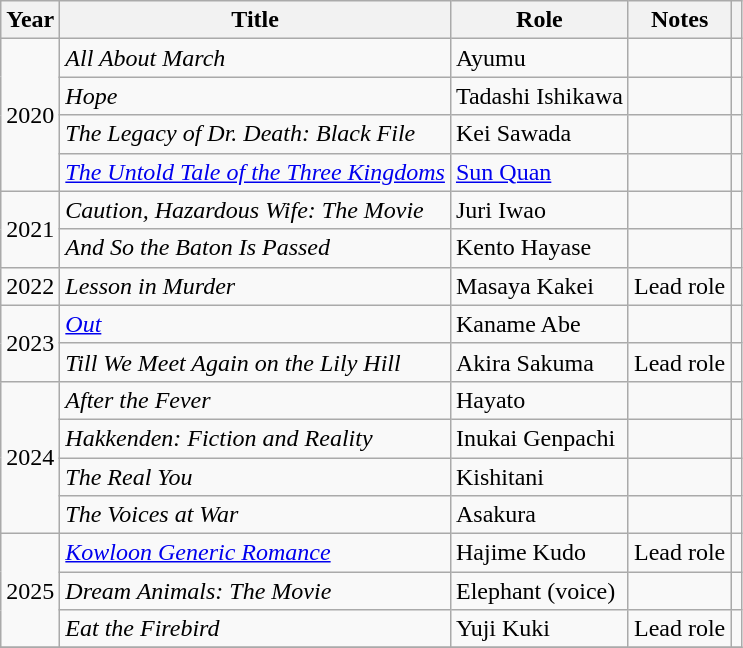<table class="wikitable sortable">
<tr>
<th>Year</th>
<th>Title</th>
<th>Role</th>
<th class="unsortable">Notes</th>
<th class="unsortable"></th>
</tr>
<tr>
<td rowspan=4>2020</td>
<td><em>All About March</em></td>
<td>Ayumu</td>
<td></td>
<td></td>
</tr>
<tr>
<td><em>Hope</em></td>
<td>Tadashi Ishikawa</td>
<td></td>
<td></td>
</tr>
<tr>
<td><em>The Legacy of Dr. Death: Black File</em></td>
<td>Kei Sawada</td>
<td></td>
<td></td>
</tr>
<tr>
<td><em><a href='#'>The Untold Tale of the Three Kingdoms</a></em></td>
<td><a href='#'>Sun Quan</a></td>
<td></td>
<td></td>
</tr>
<tr>
<td rowspan=2>2021</td>
<td><em>Caution, Hazardous Wife: The Movie</em></td>
<td>Juri Iwao</td>
<td></td>
<td></td>
</tr>
<tr>
<td><em>And So the Baton Is Passed</em></td>
<td>Kento Hayase</td>
<td></td>
<td></td>
</tr>
<tr>
<td>2022</td>
<td><em>Lesson in Murder</em></td>
<td>Masaya Kakei</td>
<td>Lead role</td>
<td></td>
</tr>
<tr>
<td rowspan=2>2023</td>
<td><em><a href='#'>Out</a></em></td>
<td>Kaname Abe</td>
<td></td>
<td></td>
</tr>
<tr>
<td><em>Till We Meet Again on the Lily Hill</em></td>
<td>Akira Sakuma</td>
<td>Lead role</td>
<td></td>
</tr>
<tr>
<td rowspan=4>2024</td>
<td><em>After the Fever</em></td>
<td>Hayato</td>
<td></td>
<td></td>
</tr>
<tr>
<td><em>Hakkenden: Fiction and Reality</em></td>
<td>Inukai Genpachi</td>
<td></td>
<td></td>
</tr>
<tr>
<td><em>The Real You</em></td>
<td>Kishitani</td>
<td></td>
<td></td>
</tr>
<tr>
<td><em>The Voices at War</em></td>
<td>Asakura</td>
<td></td>
<td></td>
</tr>
<tr>
<td rowspan="3">2025</td>
<td><em><a href='#'>Kowloon Generic Romance</a></em></td>
<td>Hajime Kudo</td>
<td>Lead role</td>
<td></td>
</tr>
<tr>
<td><em>Dream Animals: The Movie</em></td>
<td>Elephant (voice)</td>
<td></td>
<td></td>
</tr>
<tr>
<td><em>Eat the Firebird</em></td>
<td>Yuji Kuki</td>
<td>Lead role</td>
<td></td>
</tr>
<tr>
</tr>
</table>
